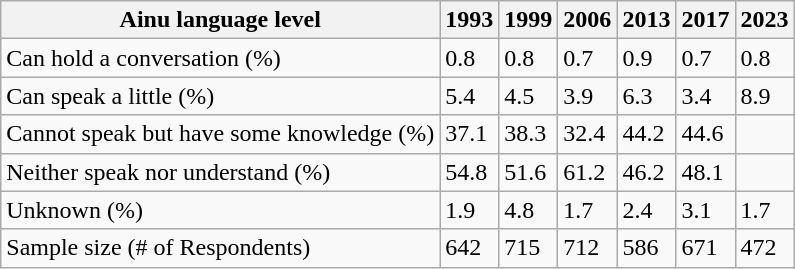<table class="wikitable">
<tr>
<th>Ainu language level</th>
<th>1993</th>
<th>1999</th>
<th>2006</th>
<th>2013</th>
<th>2017</th>
<th>2023</th>
</tr>
<tr>
<td>Can hold a conversation (%)</td>
<td>0.8</td>
<td>0.8</td>
<td>0.7</td>
<td>0.9</td>
<td>0.7</td>
<td>0.8</td>
</tr>
<tr>
<td>Can speak a little (%)</td>
<td>5.4</td>
<td>4.5</td>
<td>3.9</td>
<td>6.3</td>
<td>3.4</td>
<td>8.9</td>
</tr>
<tr>
<td>Cannot speak but have some knowledge (%)</td>
<td>37.1</td>
<td>38.3</td>
<td>32.4</td>
<td>44.2</td>
<td>44.6</td>
<td></td>
</tr>
<tr>
<td>Neither speak nor understand (%)</td>
<td>54.8</td>
<td>51.6</td>
<td>61.2</td>
<td>46.2</td>
<td>48.1</td>
<td></td>
</tr>
<tr>
<td>Unknown (%)</td>
<td>1.9</td>
<td>4.8</td>
<td>1.7</td>
<td>2.4</td>
<td>3.1</td>
<td>1.7</td>
</tr>
<tr>
<td>Sample size (# of Respondents)</td>
<td>642</td>
<td>715</td>
<td>712</td>
<td>586</td>
<td>671</td>
<td>472</td>
</tr>
</table>
